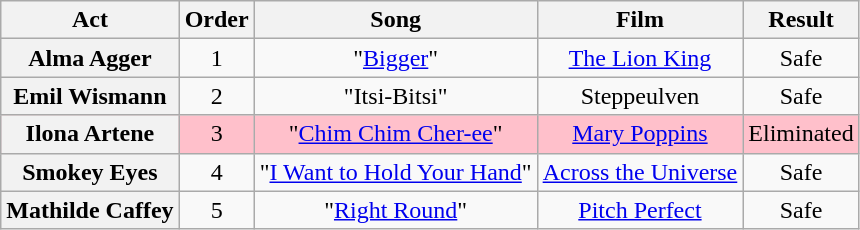<table class="wikitable plainrowheaders" style="text-align:center;">
<tr>
<th scope="col">Act</th>
<th scope="col">Order</th>
<th scope="col">Song</th>
<th scope="col">Film</th>
<th scope="col">Result</th>
</tr>
<tr>
<th scope=row>Alma Agger</th>
<td>1</td>
<td>"<a href='#'>Bigger</a>"</td>
<td><a href='#'>The Lion King</a></td>
<td>Safe</td>
</tr>
<tr>
<th scope=row>Emil Wismann</th>
<td>2</td>
<td>"Itsi-Bitsi"</td>
<td>Steppeulven</td>
<td>Safe</td>
</tr>
<tr style="background:pink">
<th scope=row>Ilona Artene</th>
<td>3</td>
<td>"<a href='#'>Chim Chim Cher-ee</a>"</td>
<td><a href='#'>Mary Poppins</a></td>
<td>Eliminated</td>
</tr>
<tr>
<th scope=row>Smokey Eyes</th>
<td>4</td>
<td>"<a href='#'>I Want to Hold Your Hand</a>"</td>
<td><a href='#'>Across the Universe</a></td>
<td>Safe</td>
</tr>
<tr>
<th scope=row>Mathilde Caffey</th>
<td>5</td>
<td>"<a href='#'>Right Round</a>"</td>
<td><a href='#'>Pitch Perfect</a></td>
<td>Safe</td>
</tr>
</table>
